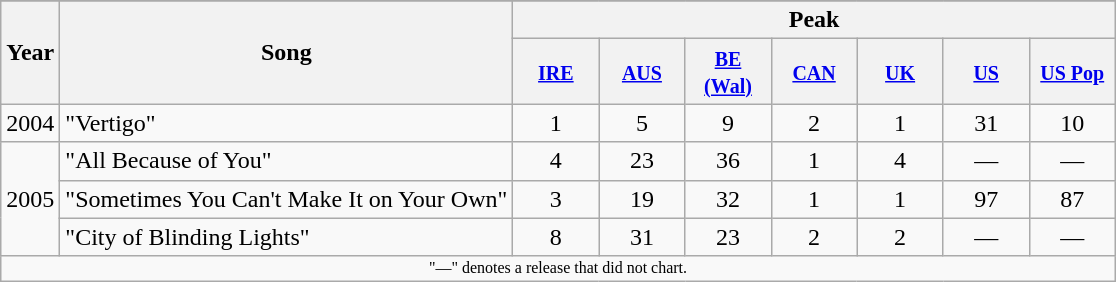<table class="wikitable">
<tr>
</tr>
<tr>
<th rowspan="2">Year</th>
<th rowspan="2">Song</th>
<th colspan="7">Peak</th>
</tr>
<tr>
<th style="width:50px;"><small><a href='#'>IRE</a></small><br></th>
<th style="width:50px;"><small><a href='#'>AUS</a></small><br></th>
<th style="width:50px;"><small><a href='#'>BE (Wal)</a></small><br></th>
<th style="width:50px;"><small><a href='#'>CAN</a></small><br></th>
<th style="width:50px;"><small><a href='#'>UK</a></small><br></th>
<th style="width:50px;"><small><a href='#'>US</a></small><br></th>
<th style="width:50px;"><small><a href='#'>US Pop</a></small><br></th>
</tr>
<tr>
<td>2004</td>
<td>"Vertigo"</td>
<td style="text-align:center;">1</td>
<td style="text-align:center;">5</td>
<td style="text-align:center;">9</td>
<td style="text-align:center;">2</td>
<td style="text-align:center;">1</td>
<td style="text-align:center;">31</td>
<td style="text-align:center;">10</td>
</tr>
<tr>
<td rowspan=3>2005</td>
<td>"All Because of You"</td>
<td style="text-align:center;">4</td>
<td style="text-align:center;">23</td>
<td style="text-align:center;">36</td>
<td style="text-align:center;">1</td>
<td style="text-align:center;">4</td>
<td style="text-align:center;">—</td>
<td style="text-align:center;">—</td>
</tr>
<tr>
<td>"Sometimes You Can't Make It on Your Own"</td>
<td style="text-align:center;">3</td>
<td style="text-align:center;">19</td>
<td style="text-align:center;">32</td>
<td style="text-align:center;">1</td>
<td style="text-align:center;">1</td>
<td style="text-align:center;">97</td>
<td style="text-align:center;">87</td>
</tr>
<tr>
<td>"City of Blinding Lights"</td>
<td style="text-align:center;">8</td>
<td style="text-align:center;">31</td>
<td style="text-align:center;">23</td>
<td style="text-align:center;">2</td>
<td style="text-align:center;">2</td>
<td style="text-align:center;">—</td>
<td style="text-align:center;">—</td>
</tr>
<tr>
<td colspan="9" style="text-align:center; font-size:8pt;">"—" denotes a release that did not chart.</td>
</tr>
</table>
